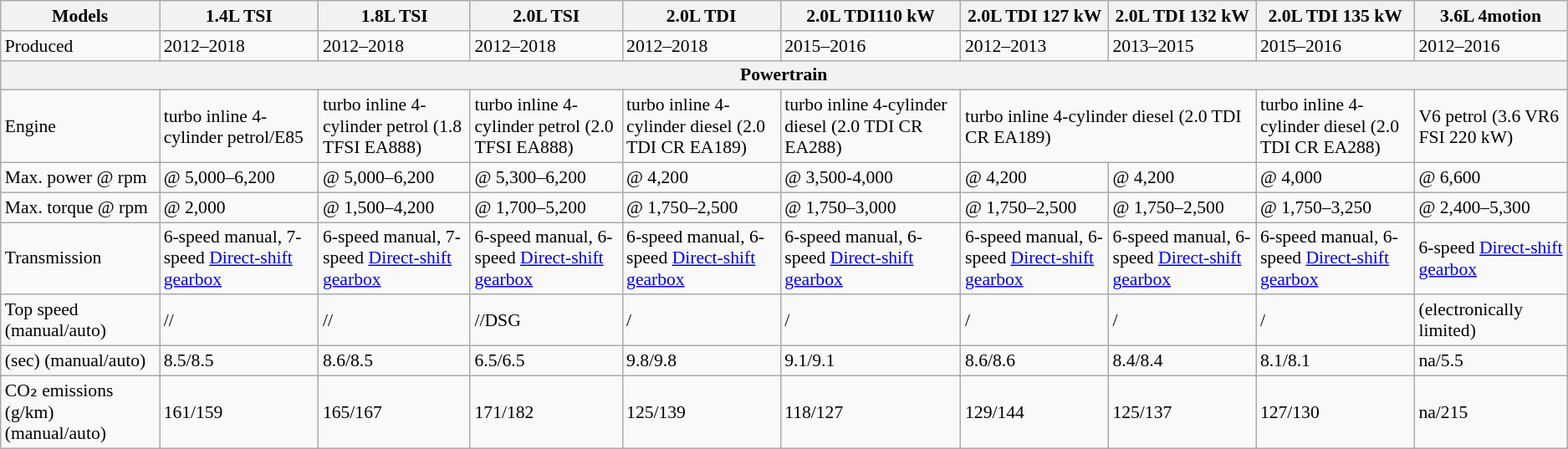<table class="wikitable" style="font-size:90%;">
<tr>
<th>Models</th>
<th>1.4L TSI</th>
<th>1.8L TSI</th>
<th>2.0L TSI</th>
<th>2.0L TDI</th>
<th>2.0L TDI110 kW</th>
<th>2.0L TDI 127 kW</th>
<th>2.0L TDI 132 kW</th>
<th>2.0L TDI 135 kW</th>
<th>3.6L 4motion</th>
</tr>
<tr>
<td>Produced</td>
<td>2012–2018</td>
<td>2012–2018</td>
<td>2012–2018</td>
<td>2012–2018</td>
<td>2015–2016</td>
<td>2012–2013</td>
<td>2013–2015</td>
<td>2015–2016</td>
<td>2012–2016</td>
</tr>
<tr>
<th colspan=10>Powertrain</th>
</tr>
<tr>
<td>Engine</td>
<td>turbo inline 4-cylinder petrol/E85</td>
<td>turbo inline 4-cylinder petrol (1.8 TFSI EA888)</td>
<td>turbo inline 4-cylinder petrol (2.0 TFSI EA888)</td>
<td>turbo inline 4-cylinder diesel (2.0 TDI CR EA189)</td>
<td>turbo inline 4-cylinder diesel (2.0 TDI CR EA288)</td>
<td colspan=2>turbo inline 4-cylinder diesel (2.0 TDI CR EA189)</td>
<td>turbo inline 4-cylinder diesel (2.0 TDI CR EA288)</td>
<td>V6 petrol (3.6 VR6 FSI 220 kW)</td>
</tr>
<tr>
<td>Max. power @ rpm</td>
<td> @ 5,000–6,200</td>
<td> @ 5,000–6,200</td>
<td> @ 5,300–6,200</td>
<td> @ 4,200</td>
<td> @ 3,500-4,000</td>
<td> @ 4,200</td>
<td> @ 4,200</td>
<td> @ 4,000</td>
<td> @ 6,600</td>
</tr>
<tr>
<td>Max. torque @ rpm</td>
<td> @ 2,000</td>
<td> @ 1,500–4,200</td>
<td> @ 1,700–5,200</td>
<td> @ 1,750–2,500</td>
<td> @ 1,750–3,000</td>
<td> @ 1,750–2,500</td>
<td> @ 1,750–2,500</td>
<td> @ 1,750–3,250</td>
<td> @ 2,400–5,300</td>
</tr>
<tr>
<td>Transmission</td>
<td>6-speed manual, 7-speed <a href='#'>Direct-shift gearbox</a></td>
<td>6-speed manual, 7-speed <a href='#'>Direct-shift gearbox</a></td>
<td>6-speed manual, 6-speed <a href='#'>Direct-shift gearbox</a></td>
<td>6-speed manual, 6-speed <a href='#'>Direct-shift gearbox</a></td>
<td>6-speed manual, 6-speed <a href='#'>Direct-shift gearbox</a></td>
<td>6-speed manual, 6-speed <a href='#'>Direct-shift gearbox</a></td>
<td>6-speed manual, 6-speed <a href='#'>Direct-shift gearbox</a></td>
<td>6-speed manual, 6-speed <a href='#'>Direct-shift gearbox</a></td>
<td>6-speed <a href='#'>Direct-shift gearbox</a></td>
</tr>
<tr>
<td>Top speed (manual/auto)</td>
<td>//</td>
<td>//</td>
<td>//DSG </td>
<td>/</td>
<td>/</td>
<td>/</td>
<td>/</td>
<td>/</td>
<td> (electronically limited)</td>
</tr>
<tr>
<td> (sec) (manual/auto)</td>
<td>8.5/8.5</td>
<td>8.6/8.5</td>
<td>6.5/6.5</td>
<td>9.8/9.8</td>
<td>9.1/9.1</td>
<td>8.6/8.6</td>
<td>8.4/8.4</td>
<td>8.1/8.1</td>
<td>na/5.5</td>
</tr>
<tr>
<td>CO₂ emissions (g/km) (manual/auto)</td>
<td>161/159</td>
<td>165/167</td>
<td>171/182</td>
<td>125/139</td>
<td>118/127</td>
<td>129/144</td>
<td>125/137</td>
<td>127/130</td>
<td>na/215</td>
</tr>
</table>
